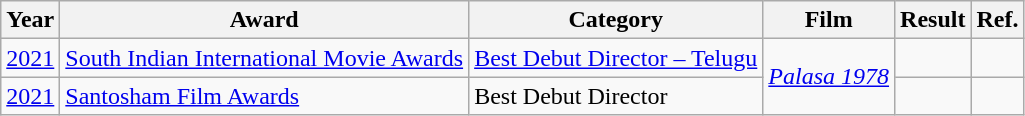<table class="wikitable">
<tr>
<th>Year</th>
<th>Award</th>
<th>Category</th>
<th>Film</th>
<th>Result</th>
<th>Ref.</th>
</tr>
<tr>
<td><a href='#'>2021</a></td>
<td><a href='#'>South Indian International Movie Awards</a></td>
<td><a href='#'>Best Debut Director – Telugu</a></td>
<td rowspan="2"><em><a href='#'>Palasa 1978</a></em></td>
<td></td>
<td></td>
</tr>
<tr>
<td><a href='#'>2021</a></td>
<td><a href='#'>Santosham Film Awards</a></td>
<td>Best Debut Director</td>
<td></td>
<td></td>
</tr>
</table>
